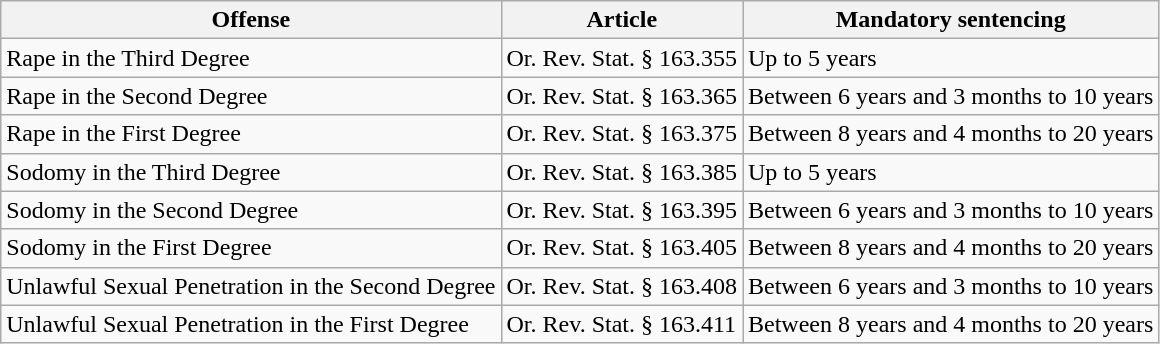<table class="wikitable">
<tr>
<th>Offense</th>
<th>Article</th>
<th>Mandatory sentencing</th>
</tr>
<tr>
<td>Rape in the Third Degree</td>
<td>Or. Rev. Stat. § 163.355</td>
<td>Up to 5 years</td>
</tr>
<tr>
<td>Rape in the Second Degree</td>
<td>Or. Rev. Stat. § 163.365</td>
<td>Between 6 years and 3 months to 10 years</td>
</tr>
<tr>
<td>Rape in the First Degree</td>
<td>Or. Rev. Stat. § 163.375</td>
<td>Between 8 years and 4 months to 20 years</td>
</tr>
<tr>
<td>Sodomy in the Third Degree</td>
<td>Or. Rev. Stat. § 163.385</td>
<td>Up to 5 years</td>
</tr>
<tr>
<td>Sodomy in the Second Degree</td>
<td>Or. Rev. Stat. § 163.395</td>
<td>Between 6 years and 3 months to 10 years</td>
</tr>
<tr>
<td>Sodomy in the First Degree</td>
<td>Or. Rev. Stat. § 163.405</td>
<td>Between 8 years and 4 months to 20 years</td>
</tr>
<tr>
<td>Unlawful Sexual Penetration in the Second Degree</td>
<td>Or. Rev. Stat. § 163.408</td>
<td>Between 6 years and 3 months to 10 years</td>
</tr>
<tr>
<td>Unlawful Sexual Penetration in the First Degree</td>
<td>Or. Rev. Stat. § 163.411</td>
<td>Between 8 years and 4 months to 20 years</td>
</tr>
</table>
